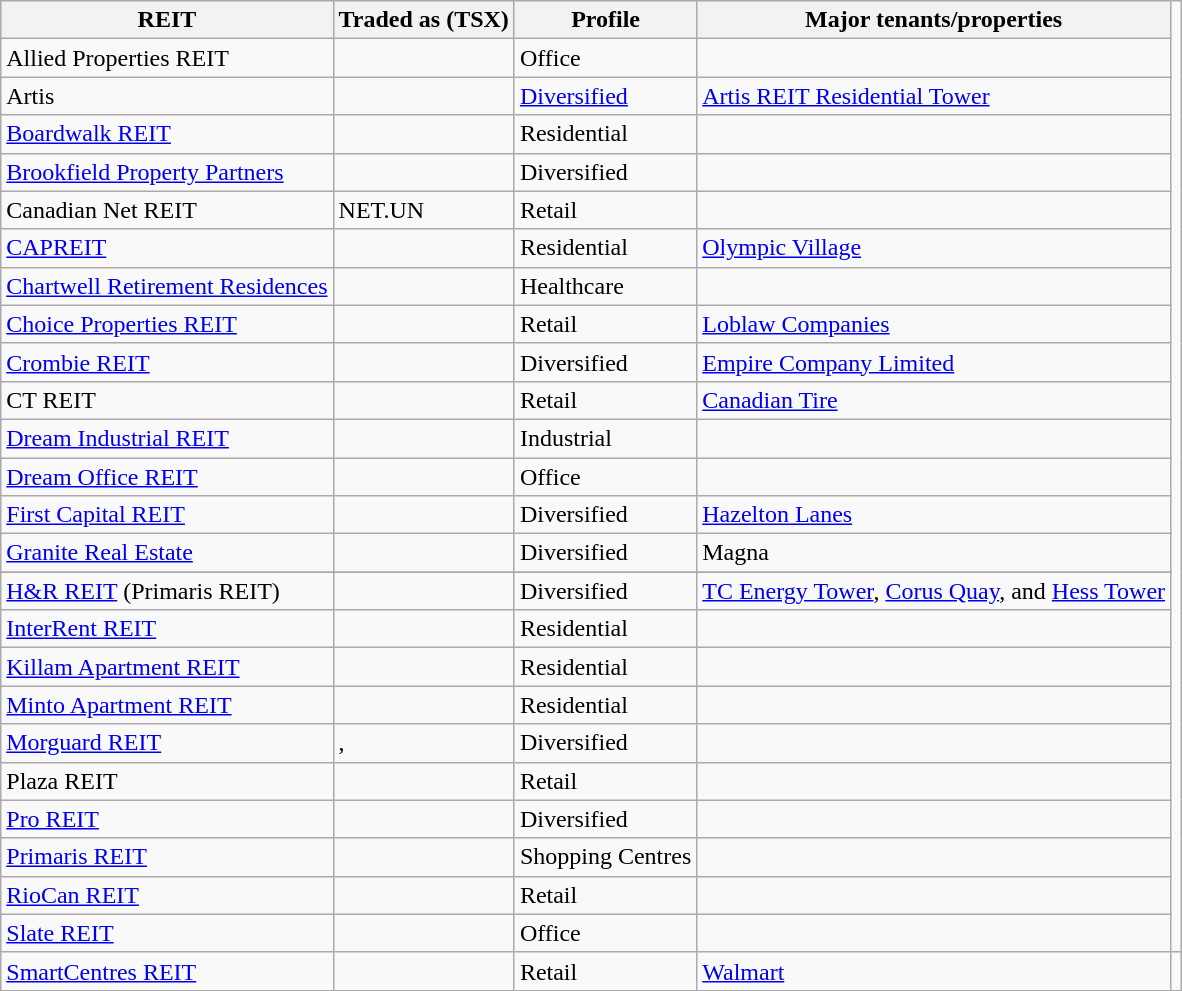<table class="wikitable">
<tr>
<th>REIT</th>
<th>Traded as (TSX)</th>
<th>Profile</th>
<th>Major tenants/properties</th>
</tr>
<tr>
<td>Allied Properties REIT</td>
<td></td>
<td>Office</td>
<td></td>
</tr>
<tr>
<td>Artis</td>
<td></td>
<td><a href='#'>Diversified</a></td>
<td><a href='#'>Artis REIT Residential Tower</a></td>
</tr>
<tr>
<td><a href='#'>Boardwalk REIT</a></td>
<td></td>
<td>Residential</td>
<td></td>
</tr>
<tr>
<td><a href='#'>Brookfield Property Partners</a></td>
<td></td>
<td>Diversified</td>
<td></td>
</tr>
<tr>
<td>Canadian Net REIT</td>
<td>NET.UN</td>
<td>Retail</td>
<td></td>
</tr>
<tr>
<td><a href='#'>CAPREIT</a></td>
<td></td>
<td>Residential</td>
<td><a href='#'>Olympic Village</a></td>
</tr>
<tr>
<td><a href='#'>Chartwell Retirement Residences</a></td>
<td></td>
<td>Healthcare</td>
<td></td>
</tr>
<tr>
<td><a href='#'>Choice Properties REIT</a></td>
<td></td>
<td>Retail</td>
<td><a href='#'>Loblaw Companies</a></td>
</tr>
<tr>
<td><a href='#'>Crombie REIT</a></td>
<td></td>
<td>Diversified</td>
<td><a href='#'>Empire Company Limited</a></td>
</tr>
<tr>
<td>CT REIT</td>
<td></td>
<td>Retail</td>
<td><a href='#'>Canadian Tire</a></td>
</tr>
<tr>
<td><a href='#'>Dream Industrial REIT</a></td>
<td></td>
<td>Industrial</td>
<td></td>
</tr>
<tr>
<td><a href='#'>Dream Office REIT</a></td>
<td></td>
<td>Office</td>
<td></td>
</tr>
<tr>
<td><a href='#'>First Capital REIT</a></td>
<td></td>
<td>Diversified</td>
<td><a href='#'>Hazelton Lanes</a></td>
</tr>
<tr>
<td><a href='#'>Granite Real Estate</a></td>
<td></td>
<td>Diversified</td>
<td>Magna</td>
</tr>
<tr>
</tr>
<tr>
<td><a href='#'>H&R REIT</a> (Primaris REIT)</td>
<td></td>
<td>Diversified</td>
<td><a href='#'>TC Energy Tower</a>, <a href='#'>Corus Quay</a>, and <a href='#'>Hess Tower</a></td>
</tr>
<tr>
<td><a href='#'>InterRent REIT</a></td>
<td></td>
<td>Residential</td>
<td></td>
</tr>
<tr>
<td><a href='#'>Killam Apartment REIT</a></td>
<td></td>
<td>Residential</td>
<td></td>
</tr>
<tr>
<td><a href='#'>Minto Apartment REIT</a></td>
<td></td>
<td>Residential</td>
<td></td>
</tr>
<tr>
<td><a href='#'>Morguard REIT</a></td>
<td>, </td>
<td>Diversified</td>
<td></td>
</tr>
<tr>
<td>Plaza REIT</td>
<td></td>
<td>Retail</td>
<td></td>
</tr>
<tr>
<td><a href='#'>Pro REIT</a></td>
<td></td>
<td>Diversified</td>
<td></td>
</tr>
<tr>
<td><a href='#'>Primaris REIT</a></td>
<td></td>
<td>Shopping Centres</td>
<td></td>
</tr>
<tr>
<td><a href='#'>RioCan REIT</a></td>
<td></td>
<td>Retail</td>
<td></td>
</tr>
<tr>
<td><a href='#'>Slate REIT</a></td>
<td></td>
<td>Office</td>
<td></td>
</tr>
<tr>
<td><a href='#'>SmartCentres REIT</a></td>
<td></td>
<td>Retail</td>
<td><a href='#'>Walmart</a></td>
<td></td>
</tr>
</table>
